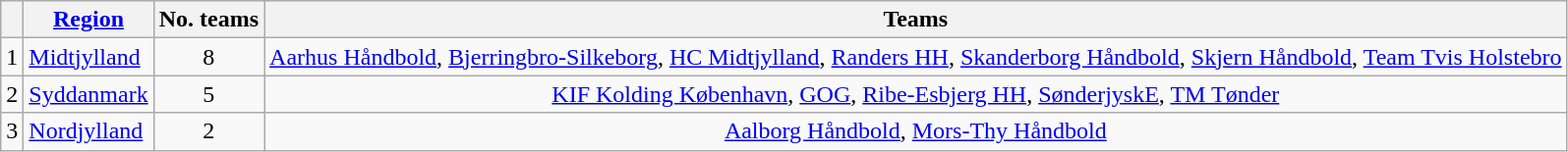<table class="wikitable">
<tr>
<th></th>
<th><a href='#'>Region</a></th>
<th>No. teams</th>
<th>Teams</th>
</tr>
<tr>
<td rowspan=1>1</td>
<td><a href='#'>Midtjylland</a></td>
<td align=center>8</td>
<td align=center><a href='#'>Aarhus Håndbold</a>, <a href='#'>Bjerringbro-Silkeborg</a>, <a href='#'>HC Midtjylland</a>, <a href='#'>Randers HH</a>, <a href='#'>Skanderborg Håndbold</a>, <a href='#'>Skjern Håndbold</a>, <a href='#'>Team Tvis Holstebro</a></td>
</tr>
<tr>
<td rowspan=1>2</td>
<td><a href='#'>Syddanmark</a></td>
<td align=center>5</td>
<td align=center><a href='#'>KIF Kolding København</a>, <a href='#'>GOG</a>, <a href='#'>Ribe-Esbjerg HH</a>, <a href='#'>SønderjyskE</a>, <a href='#'>TM Tønder</a></td>
</tr>
<tr>
<td rowspan=1>3</td>
<td><a href='#'>Nordjylland</a></td>
<td align=center>2</td>
<td align=center><a href='#'>Aalborg Håndbold</a>, <a href='#'>Mors-Thy Håndbold</a></td>
</tr>
</table>
